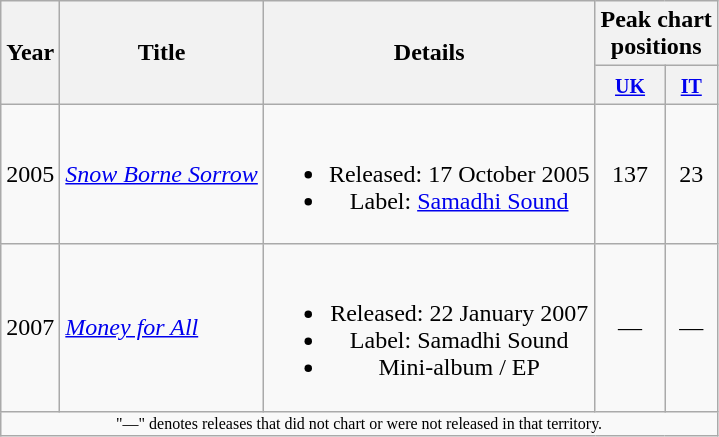<table class="wikitable" style="text-align:center;">
<tr>
<th rowspan="2" scope="col">Year</th>
<th rowspan="2" scope="col">Title</th>
<th rowspan="2" scope="col">Details</th>
<th colspan="2">Peak chart<br>positions</th>
</tr>
<tr>
<th><small><a href='#'>UK</a></small><br></th>
<th><small><a href='#'>IT</a></small><br></th>
</tr>
<tr>
<td>2005</td>
<td align="left"><em><a href='#'>Snow Borne Sorrow</a></em></td>
<td><br><ul><li>Released: 17 October 2005</li><li>Label: <a href='#'>Samadhi Sound</a></li></ul></td>
<td>137</td>
<td>23</td>
</tr>
<tr>
<td>2007</td>
<td align="left"><em><a href='#'>Money for All</a></em></td>
<td><br><ul><li>Released: 22 January 2007</li><li>Label: Samadhi Sound</li><li>Mini-album / EP</li></ul></td>
<td>—</td>
<td>—</td>
</tr>
<tr>
<td colspan="5" style="font-size:8pt">"—" denotes releases that did not chart or were not released in that territory.</td>
</tr>
</table>
